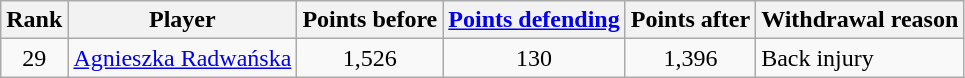<table class="wikitable collapsible uncollapsed">
<tr>
<th>Rank</th>
<th>Player</th>
<th>Points before</th>
<th><a href='#'>Points defending</a></th>
<th>Points after</th>
<th>Withdrawal reason</th>
</tr>
<tr>
<td style="text-align:center;">29</td>
<td> <a href='#'>Agnieszka Radwańska</a></td>
<td style="text-align:center;">1,526</td>
<td style="text-align:center;">130</td>
<td style="text-align:center;">1,396</td>
<td>Back injury</td>
</tr>
</table>
